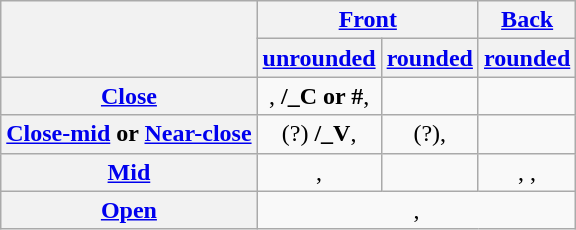<table class="wikitable" style="text-align: center;">
<tr>
<th rowspan="2"></th>
<th colspan="2"><a href='#'>Front</a></th>
<th><a href='#'>Back</a></th>
</tr>
<tr>
<th><a href='#'>unrounded</a></th>
<th><a href='#'>rounded</a></th>
<th><a href='#'>rounded</a></th>
</tr>
<tr>
<th><a href='#'>Close</a></th>
<td> <strong></strong>, <strong>/_C or #</strong>, <strong></strong></td>
<td> <strong></strong></td>
<td> <strong></strong></td>
</tr>
<tr>
<th><a href='#'>Close-mid</a> or <a href='#'>Near-close</a></th>
<td>(?) <strong>/_V</strong>, <strong></strong></td>
<td>(?), <strong></strong></td>
<td> </td>
</tr>
<tr>
<th><a href='#'>Mid</a></th>
<td> <strong></strong>, <strong></strong></td>
<td> </td>
<td> <strong></strong>, <strong></strong>, <strong></strong></td>
</tr>
<tr>
<th><a href='#'>Open</a></th>
<td colspan="3"> <strong></strong>, <strong></strong></td>
</tr>
</table>
